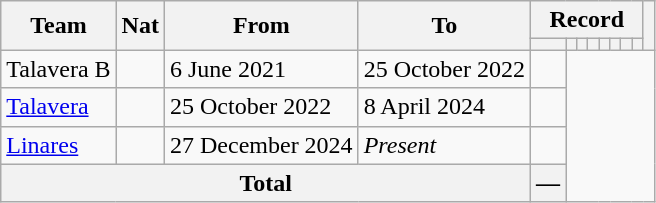<table class="wikitable" style="text-align: center">
<tr>
<th rowspan="2">Team</th>
<th rowspan="2">Nat</th>
<th rowspan="2">From</th>
<th rowspan="2">To</th>
<th colspan="8">Record</th>
<th rowspan=2></th>
</tr>
<tr>
<th></th>
<th></th>
<th></th>
<th></th>
<th></th>
<th></th>
<th></th>
<th></th>
</tr>
<tr>
<td align=left>Talavera B</td>
<td></td>
<td align=left>6 June 2021</td>
<td align=left>25 October 2022<br></td>
<td></td>
</tr>
<tr>
<td align=left><a href='#'>Talavera</a></td>
<td></td>
<td align=left>25 October 2022</td>
<td align=left>8 April 2024<br></td>
<td></td>
</tr>
<tr>
<td align=left><a href='#'>Linares</a></td>
<td></td>
<td align=left>27 December 2024</td>
<td align=left><em>Present</em><br></td>
<td></td>
</tr>
<tr>
<th colspan="4">Total<br></th>
<th>—</th>
</tr>
</table>
